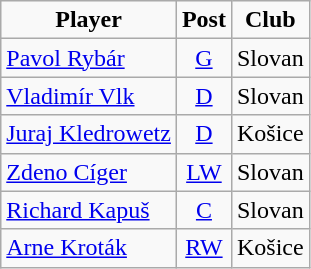<table class="wikitable" style="text-align: center;">
<tr>
<td><strong>Player</strong></td>
<td><strong>Post</strong></td>
<td><strong>Club</strong></td>
</tr>
<tr>
<td align="left"> <a href='#'>Pavol Rybár</a></td>
<td><a href='#'>G</a></td>
<td>Slovan</td>
</tr>
<tr>
<td align="left"> <a href='#'>Vladimír Vlk</a></td>
<td><a href='#'>D</a></td>
<td>Slovan</td>
</tr>
<tr>
<td align="left"> <a href='#'>Juraj Kledrowetz</a></td>
<td><a href='#'>D</a></td>
<td>Košice</td>
</tr>
<tr>
<td align="left"> <a href='#'>Zdeno Cíger</a></td>
<td><a href='#'>LW</a></td>
<td>Slovan</td>
</tr>
<tr>
<td align="left"> <a href='#'>Richard Kapuš</a></td>
<td><a href='#'>C</a></td>
<td>Slovan</td>
</tr>
<tr>
<td align="left"> <a href='#'>Arne Kroták</a></td>
<td><a href='#'>RW</a></td>
<td>Košice</td>
</tr>
</table>
